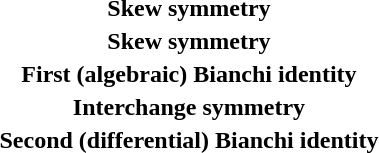<table>
<tr>
<th>Skew symmetry</th>
<td></td>
<td></td>
</tr>
<tr>
<th>Skew symmetry</th>
<td></td>
<td></td>
</tr>
<tr>
<th>First (algebraic) Bianchi identity</th>
<td></td>
<td></td>
</tr>
<tr>
<th>Interchange symmetry</th>
<td></td>
<td></td>
</tr>
<tr>
<th>Second (differential) Bianchi identity</th>
<td></td>
<td></td>
</tr>
</table>
